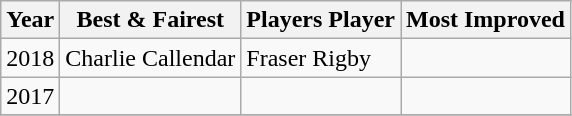<table class="wikitable">
<tr>
<th>Year</th>
<th>Best & Fairest</th>
<th>Players Player</th>
<th>Most Improved</th>
</tr>
<tr>
<td>2018</td>
<td>Charlie Callendar</td>
<td>Fraser Rigby</td>
<td></td>
</tr>
<tr>
<td>2017</td>
<td></td>
<td></td>
<td></td>
</tr>
<tr>
</tr>
</table>
